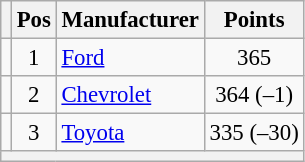<table class="wikitable" style="font-size: 95%">
<tr>
<th></th>
<th>Pos</th>
<th>Manufacturer</th>
<th>Points</th>
</tr>
<tr>
<td align="left"></td>
<td style="text-align:center;">1</td>
<td><a href='#'>Ford</a></td>
<td style="text-align:center;">365</td>
</tr>
<tr>
<td align="left"></td>
<td style="text-align:center;">2</td>
<td><a href='#'>Chevrolet</a></td>
<td style="text-align:center;">364 (–1)</td>
</tr>
<tr>
<td align="left"></td>
<td style="text-align:center;">3</td>
<td><a href='#'>Toyota</a></td>
<td style="text-align:center;">335 (–30)</td>
</tr>
<tr class="sortbottom">
<th colspan="9"></th>
</tr>
</table>
